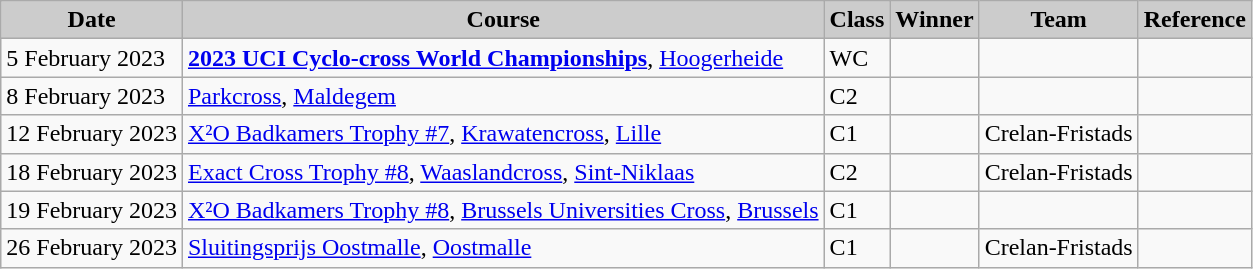<table class="wikitable sortable alternance ">
<tr>
<th scope="col" style="background-color:#CCCCCC;">Date</th>
<th scope="col" style="background-color:#CCCCCC;">Course</th>
<th scope="col" style="background-color:#CCCCCC;">Class</th>
<th scope="col" style="background-color:#CCCCCC;">Winner</th>
<th scope="col" style="background-color:#CCCCCC;">Team</th>
<th scope="col" style="background-color:#CCCCCC;">Reference</th>
</tr>
<tr>
<td>5 February 2023</td>
<td> <strong><a href='#'>2023 UCI Cyclo-cross World Championships</a></strong>, <a href='#'>Hoogerheide</a></td>
<td>WC</td>
<td></td>
<td></td>
<td></td>
</tr>
<tr>
<td>8 February 2023</td>
<td> <a href='#'>Parkcross</a>, <a href='#'>Maldegem</a></td>
<td>C2</td>
<td></td>
<td></td>
<td></td>
</tr>
<tr>
<td>12 February 2023</td>
<td> <a href='#'>X²O Badkamers Trophy #7</a>, <a href='#'>Krawatencross</a>, <a href='#'>Lille</a></td>
<td>C1</td>
<td></td>
<td>Crelan-Fristads</td>
<td></td>
</tr>
<tr>
<td>18 February 2023</td>
<td> <a href='#'>Exact Cross Trophy #8</a>, <a href='#'>Waaslandcross</a>, <a href='#'>Sint-Niklaas</a></td>
<td>C2</td>
<td></td>
<td>Crelan-Fristads</td>
<td></td>
</tr>
<tr>
<td>19 February 2023</td>
<td> <a href='#'>X²O Badkamers Trophy #8</a>, <a href='#'>Brussels Universities Cross</a>, <a href='#'>Brussels</a></td>
<td>C1</td>
<td></td>
<td></td>
<td></td>
</tr>
<tr>
<td>26 February 2023</td>
<td> <a href='#'>Sluitingsprijs Oostmalle</a>, <a href='#'>Oostmalle</a></td>
<td>C1</td>
<td></td>
<td>Crelan-Fristads</td>
<td></td>
</tr>
</table>
